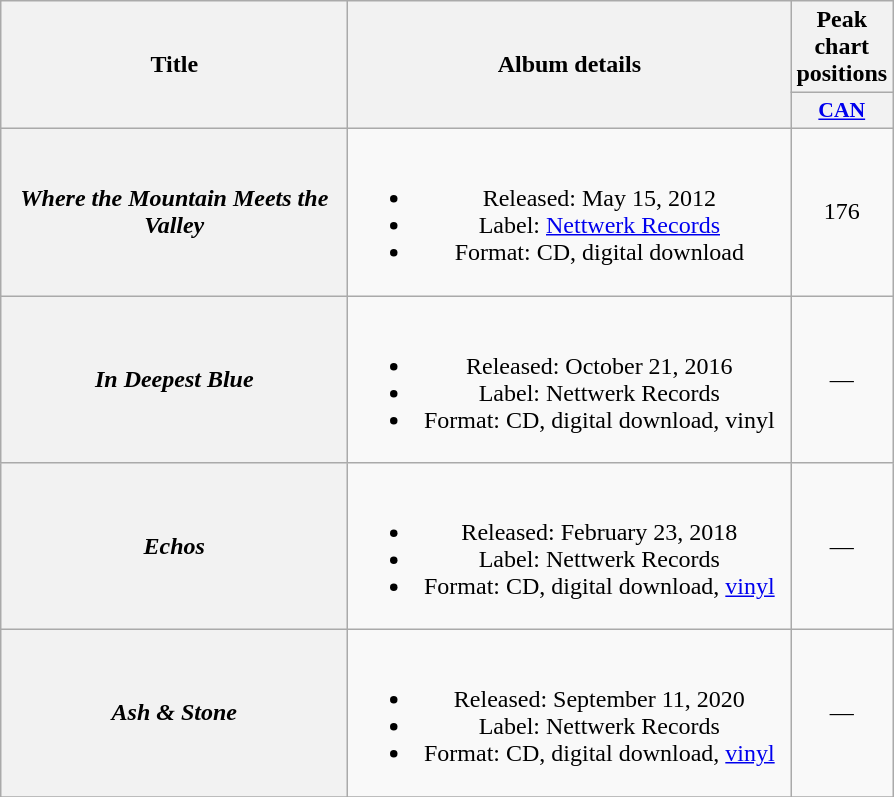<table class="wikitable plainrowheaders" style="text-align:center;">
<tr>
<th scope="col" rowspan="2" style="width:14em;">Title</th>
<th scope="col" rowspan="2" style="width:18em;">Album details</th>
<th scope="col" colspan="1">Peak chart positions</th>
</tr>
<tr>
<th scope="col" style="width:3em;font-size:90%;"><a href='#'>CAN</a><br></th>
</tr>
<tr>
<th scope="row"><em>Where the Mountain Meets the Valley</em></th>
<td><br><ul><li>Released: May 15, 2012</li><li>Label: <a href='#'>Nettwerk Records</a></li><li>Format: CD, digital download</li></ul></td>
<td>176</td>
</tr>
<tr>
<th scope="row"><em>In Deepest Blue</em></th>
<td><br><ul><li>Released: October 21, 2016</li><li>Label: Nettwerk Records</li><li>Format: CD, digital download, vinyl</li></ul></td>
<td>—</td>
</tr>
<tr>
<th scope="row"><em>Echos</em></th>
<td><br><ul><li>Released: February 23, 2018</li><li>Label: Nettwerk Records</li><li>Format: CD, digital download, <a href='#'>vinyl</a></li></ul></td>
<td>—</td>
</tr>
<tr>
<th scope="row"><em>Ash & Stone</em></th>
<td><br><ul><li>Released: September 11, 2020</li><li>Label: Nettwerk Records</li><li>Format: CD, digital download, <a href='#'>vinyl</a></li></ul></td>
<td>—</td>
</tr>
<tr>
</tr>
</table>
